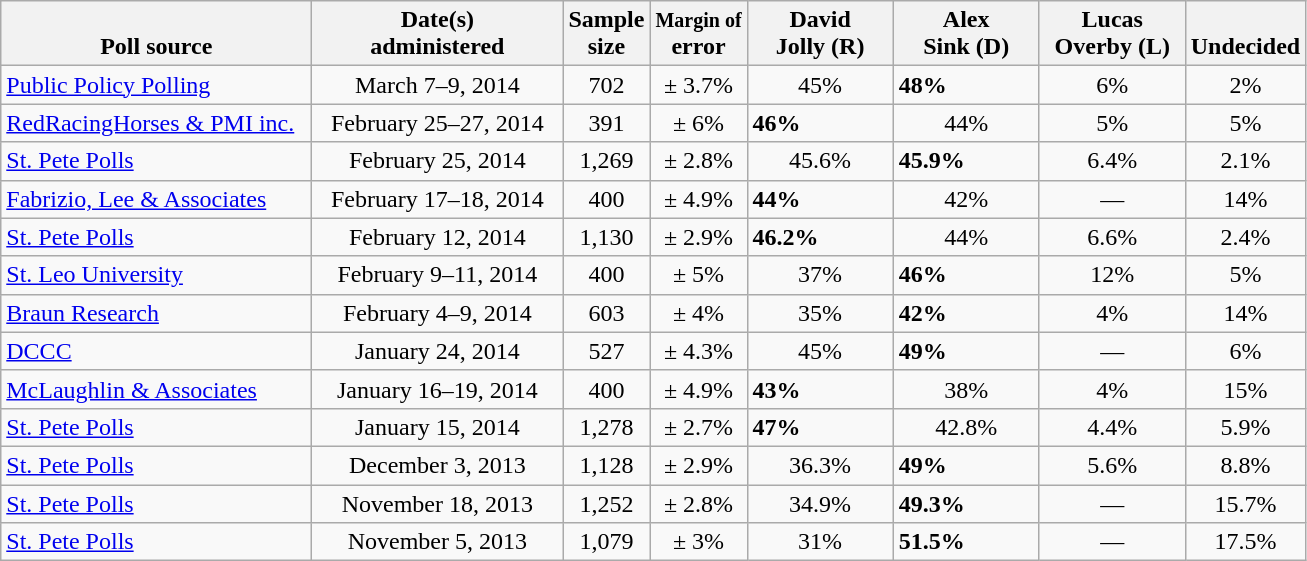<table class="wikitable">
<tr valign= bottom>
<th style="width:200px;">Poll source</th>
<th style="width:160px;">Date(s)<br>administered</th>
<th class=small>Sample<br>size</th>
<th><small>Margin of</small><br>error</th>
<th style="width:90px;">David<br>Jolly (R)</th>
<th style="width:90px;">Alex<br>Sink (D)</th>
<th style="width:90px;">Lucas<br>Overby (L)</th>
<th style="width:40px;">Undecided</th>
</tr>
<tr>
<td><a href='#'>Public Policy Polling</a></td>
<td align=center>March 7–9, 2014</td>
<td align=center>702</td>
<td align=center>± 3.7%</td>
<td align=center>45%</td>
<td><strong>48%</strong></td>
<td align=center>6%</td>
<td align=center>2%</td>
</tr>
<tr>
<td><a href='#'>RedRacingHorses & PMI inc.</a></td>
<td align=center>February 25–27, 2014</td>
<td align=center>391</td>
<td align=center>± 6%</td>
<td><strong>46%</strong></td>
<td align=center>44%</td>
<td align=center>5%</td>
<td align=center>5%</td>
</tr>
<tr>
<td><a href='#'>St. Pete Polls</a></td>
<td align=center>February 25, 2014</td>
<td align=center>1,269</td>
<td align=center>± 2.8%</td>
<td align=center>45.6%</td>
<td><strong>45.9%</strong></td>
<td align=center>6.4%</td>
<td align=center>2.1%</td>
</tr>
<tr>
<td><a href='#'>Fabrizio, Lee & Associates</a></td>
<td align=center>February 17–18, 2014</td>
<td align=center>400</td>
<td align=center>± 4.9%</td>
<td><strong>44%</strong></td>
<td align=center>42%</td>
<td align=center>—</td>
<td align=center>14%</td>
</tr>
<tr>
<td><a href='#'>St. Pete Polls</a></td>
<td align=center>February 12, 2014</td>
<td align=center>1,130</td>
<td align=center>± 2.9%</td>
<td><strong>46.2%</strong></td>
<td align=center>44%</td>
<td align=center>6.6%</td>
<td align=center>2.4%</td>
</tr>
<tr>
<td><a href='#'>St. Leo University</a></td>
<td align=center>February 9–11, 2014</td>
<td align=center>400</td>
<td align=center>± 5%</td>
<td align=center>37%</td>
<td><strong>46%</strong></td>
<td align=center>12%</td>
<td align=center>5%</td>
</tr>
<tr>
<td><a href='#'>Braun Research</a></td>
<td align=center>February 4–9, 2014</td>
<td align=center>603</td>
<td align=center>± 4%</td>
<td align=center>35%</td>
<td><strong>42%</strong></td>
<td align=center>4%</td>
<td align=center>14%</td>
</tr>
<tr>
<td><a href='#'>DCCC</a></td>
<td align=center>January 24, 2014</td>
<td align=center>527</td>
<td align=center>± 4.3%</td>
<td align=center>45%</td>
<td><strong>49%</strong></td>
<td align=center>—</td>
<td align=center>6%</td>
</tr>
<tr>
<td><a href='#'>McLaughlin & Associates</a></td>
<td align=center>January 16–19, 2014</td>
<td align=center>400</td>
<td align=center>± 4.9%</td>
<td><strong>43%</strong></td>
<td align=center>38%</td>
<td align=center>4%</td>
<td align=center>15%</td>
</tr>
<tr>
<td><a href='#'>St. Pete Polls</a></td>
<td align=center>January 15, 2014</td>
<td align=center>1,278</td>
<td align=center>± 2.7%</td>
<td><strong>47%</strong></td>
<td align=center>42.8%</td>
<td align=center>4.4%</td>
<td align=center>5.9%</td>
</tr>
<tr>
<td><a href='#'>St. Pete Polls</a></td>
<td align=center>December 3, 2013</td>
<td align=center>1,128</td>
<td align=center>± 2.9%</td>
<td align=center>36.3%</td>
<td><strong>49%</strong></td>
<td align=center>5.6%</td>
<td align=center>8.8%</td>
</tr>
<tr>
<td><a href='#'>St. Pete Polls</a></td>
<td align=center>November 18, 2013</td>
<td align=center>1,252</td>
<td align=center>± 2.8%</td>
<td align=center>34.9%</td>
<td><strong>49.3%</strong></td>
<td align=center>—</td>
<td align=center>15.7%</td>
</tr>
<tr>
<td><a href='#'>St. Pete Polls</a></td>
<td align=center>November 5, 2013</td>
<td align=center>1,079</td>
<td align=center>± 3%</td>
<td align=center>31%</td>
<td><strong>51.5%</strong></td>
<td align=center>—</td>
<td align=center>17.5%</td>
</tr>
</table>
